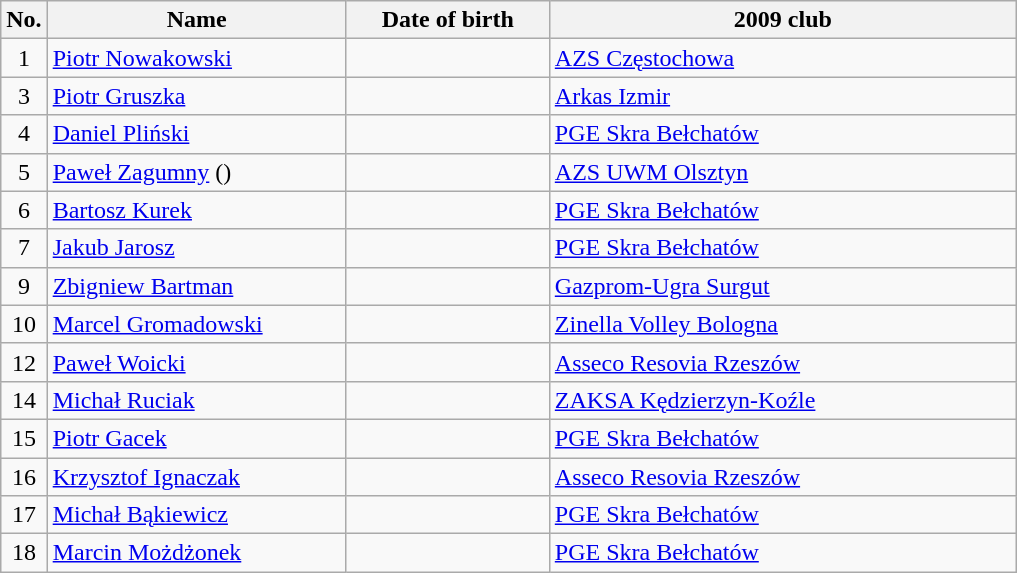<table class="wikitable sortable" style="font-size:100%; text-align:center;">
<tr>
<th>No.</th>
<th style="width:12em">Name</th>
<th style="width:8em">Date of birth</th>
<th style="width:19em">2009 club</th>
</tr>
<tr>
<td>1</td>
<td align=left><a href='#'>Piotr Nowakowski</a></td>
<td align=right></td>
<td align=left> <a href='#'>AZS Częstochowa</a></td>
</tr>
<tr>
<td>3</td>
<td align=left><a href='#'>Piotr Gruszka</a></td>
<td align=right></td>
<td align=left> <a href='#'>Arkas Izmir</a></td>
</tr>
<tr>
<td>4</td>
<td align=left><a href='#'>Daniel Pliński</a></td>
<td align=right></td>
<td align=left> <a href='#'>PGE Skra Bełchatów</a></td>
</tr>
<tr>
<td>5</td>
<td align=left><a href='#'>Paweł Zagumny</a> ()</td>
<td align=right></td>
<td align=left> <a href='#'>AZS UWM Olsztyn</a></td>
</tr>
<tr>
<td>6</td>
<td align=left><a href='#'>Bartosz Kurek</a></td>
<td align=right></td>
<td align=left> <a href='#'>PGE Skra Bełchatów</a></td>
</tr>
<tr>
<td>7</td>
<td align=left><a href='#'>Jakub Jarosz</a></td>
<td align=right></td>
<td align=left> <a href='#'>PGE Skra Bełchatów</a></td>
</tr>
<tr>
<td>9</td>
<td align=left><a href='#'>Zbigniew Bartman</a></td>
<td align=right></td>
<td align=left> <a href='#'>Gazprom-Ugra Surgut</a></td>
</tr>
<tr>
<td>10</td>
<td align=left><a href='#'>Marcel Gromadowski</a></td>
<td align=right></td>
<td align=left> <a href='#'>Zinella Volley Bologna</a></td>
</tr>
<tr>
<td>12</td>
<td align=left><a href='#'>Paweł Woicki</a></td>
<td align=right></td>
<td align=left> <a href='#'>Asseco Resovia Rzeszów</a></td>
</tr>
<tr>
<td>14</td>
<td align=left><a href='#'>Michał Ruciak</a></td>
<td align=right></td>
<td align=left> <a href='#'>ZAKSA Kędzierzyn-Koźle</a></td>
</tr>
<tr>
<td>15</td>
<td align=left><a href='#'>Piotr Gacek</a></td>
<td align=right></td>
<td align=left> <a href='#'>PGE Skra Bełchatów</a></td>
</tr>
<tr>
<td>16</td>
<td align=left><a href='#'>Krzysztof Ignaczak</a></td>
<td align=right></td>
<td align=left> <a href='#'>Asseco Resovia Rzeszów</a></td>
</tr>
<tr>
<td>17</td>
<td align=left><a href='#'>Michał Bąkiewicz</a></td>
<td align=right></td>
<td align=left> <a href='#'>PGE Skra Bełchatów</a></td>
</tr>
<tr>
<td>18</td>
<td align=left><a href='#'>Marcin Możdżonek</a></td>
<td align=right></td>
<td align=left> <a href='#'>PGE Skra Bełchatów</a></td>
</tr>
</table>
